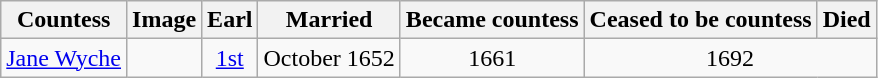<table class="wikitable" style="text-align:center">
<tr>
<th>Countess</th>
<th>Image</th>
<th>Earl</th>
<th>Married</th>
<th>Became countess</th>
<th>Ceased to be countess</th>
<th>Died</th>
</tr>
<tr>
<td><a href='#'>Jane Wyche</a></td>
<td></td>
<td><a href='#'>1st</a></td>
<td>October 1652</td>
<td>1661</td>
<td colspan=2>1692</td>
</tr>
</table>
